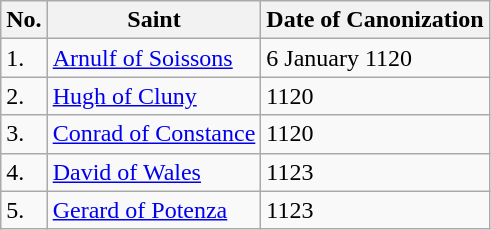<table class="wikitable">
<tr>
<th>No.</th>
<th>Saint</th>
<th>Date of Canonization</th>
</tr>
<tr>
<td>1.</td>
<td><a href='#'>Arnulf of Soissons</a></td>
<td>6 January 1120</td>
</tr>
<tr>
<td>2.</td>
<td><a href='#'>Hugh of Cluny</a></td>
<td>1120</td>
</tr>
<tr>
<td>3.</td>
<td><a href='#'>Conrad of Constance</a></td>
<td>1120</td>
</tr>
<tr>
<td>4.</td>
<td><a href='#'>David of Wales</a></td>
<td>1123</td>
</tr>
<tr>
<td>5.</td>
<td><a href='#'>Gerard of Potenza</a></td>
<td>1123</td>
</tr>
</table>
